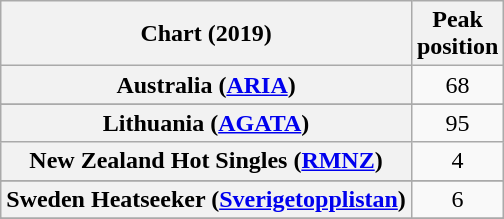<table class="wikitable sortable plainrowheaders" style="text-align:center">
<tr>
<th scope="col">Chart (2019)</th>
<th scope="col">Peak<br>position</th>
</tr>
<tr>
<th scope="row">Australia (<a href='#'>ARIA</a>)</th>
<td>68</td>
</tr>
<tr>
</tr>
<tr>
</tr>
<tr>
<th scope="row">Lithuania (<a href='#'>AGATA</a>)</th>
<td>95</td>
</tr>
<tr>
<th scope="row">New Zealand Hot Singles (<a href='#'>RMNZ</a>)</th>
<td>4</td>
</tr>
<tr>
</tr>
<tr>
<th scope="row">Sweden Heatseeker (<a href='#'>Sverigetopplistan</a>)</th>
<td>6</td>
</tr>
<tr>
</tr>
<tr>
</tr>
<tr>
</tr>
<tr>
</tr>
</table>
